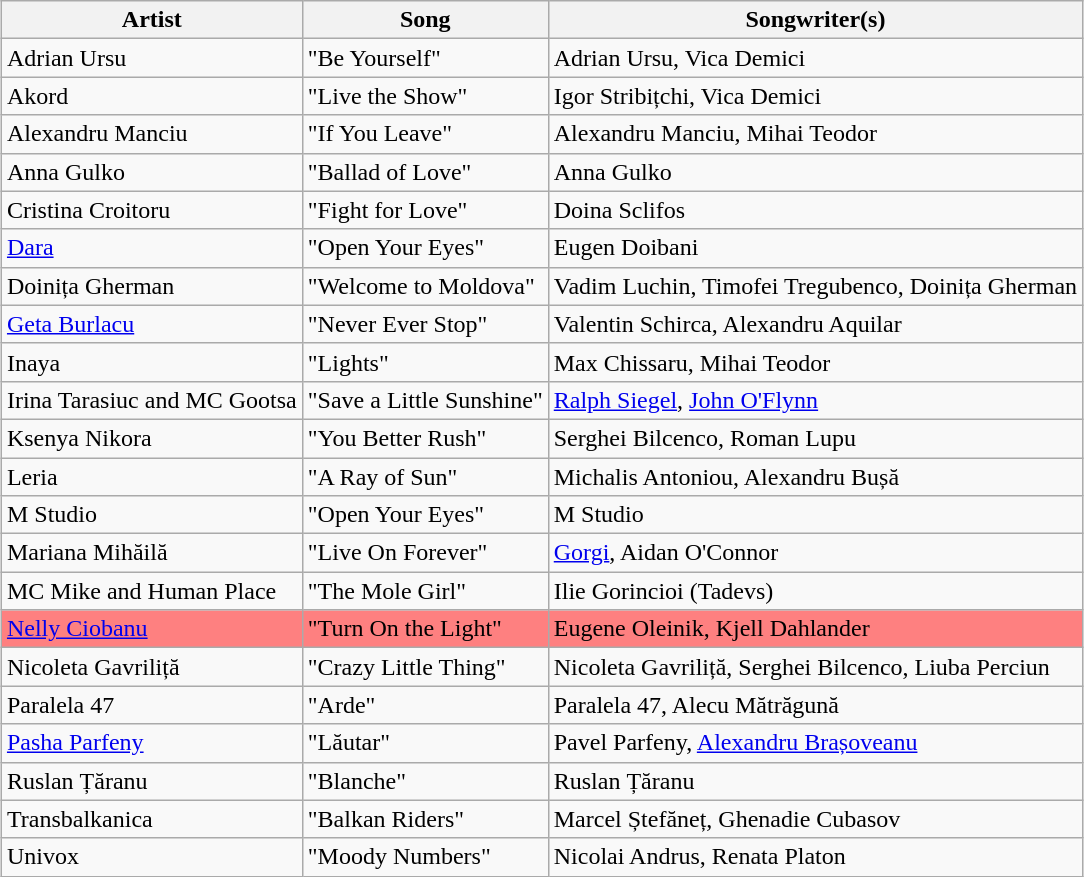<table class="sortable wikitable" style="margin: 1em auto 1em auto;">
<tr>
<th>Artist</th>
<th>Song</th>
<th>Songwriter(s)</th>
</tr>
<tr>
<td>Adrian Ursu</td>
<td>"Be Yourself"</td>
<td>Adrian Ursu, Vica Demici</td>
</tr>
<tr>
<td>Akord</td>
<td>"Live the Show"</td>
<td>Igor Stribițchi, Vica Demici</td>
</tr>
<tr>
<td>Alexandru Manciu</td>
<td>"If You Leave"</td>
<td>Alexandru Manciu, Mihai Teodor</td>
</tr>
<tr>
<td>Anna Gulko</td>
<td>"Ballad of Love"</td>
<td>Anna Gulko</td>
</tr>
<tr>
<td>Cristina Croitoru</td>
<td>"Fight for Love"</td>
<td>Doina Sclifos</td>
</tr>
<tr>
<td><a href='#'>Dara</a></td>
<td>"Open Your Eyes"</td>
<td>Eugen Doibani</td>
</tr>
<tr>
<td>Doinița Gherman</td>
<td>"Welcome to Moldova"</td>
<td>Vadim Luchin, Timofei Tregubenco, Doinița Gherman</td>
</tr>
<tr>
<td><a href='#'>Geta Burlacu</a></td>
<td>"Never Ever Stop"</td>
<td>Valentin Schirca, Alexandru Aquilar</td>
</tr>
<tr>
<td>Inaya</td>
<td>"Lights"</td>
<td>Max Chissaru, Mihai Teodor</td>
</tr>
<tr>
<td>Irina Tarasiuc and MC Gootsa</td>
<td>"Save a Little Sunshine"</td>
<td><a href='#'>Ralph Siegel</a>, <a href='#'>John O'Flynn</a></td>
</tr>
<tr>
<td>Ksenya Nikora</td>
<td>"You Better Rush"</td>
<td>Serghei Bilcenco, Roman Lupu</td>
</tr>
<tr>
<td>Leria</td>
<td>"A Ray of Sun"</td>
<td>Michalis Antoniou, Alexandru Bușă</td>
</tr>
<tr>
<td>M Studio</td>
<td>"Open Your Eyes"</td>
<td>M Studio</td>
</tr>
<tr>
<td>Mariana Mihăilă</td>
<td>"Live On Forever"</td>
<td><a href='#'>Gorgi</a>, Aidan O'Connor</td>
</tr>
<tr>
<td>MC Mike and Human Place</td>
<td>"The Mole Girl"</td>
<td>Ilie Gorincioi (Tadevs)</td>
</tr>
<tr style="background:#fe8080;">
<td><a href='#'>Nelly Ciobanu</a></td>
<td>"Turn On the Light"</td>
<td>Eugene Oleinik, Kjell Dahlander</td>
</tr>
<tr>
<td>Nicoleta Gavriliță</td>
<td>"Crazy Little Thing"</td>
<td>Nicoleta Gavriliță, Serghei Bilcenco, Liuba Perciun</td>
</tr>
<tr>
<td>Paralela 47</td>
<td>"Arde"</td>
<td>Paralela 47, Alecu Mătrăgună</td>
</tr>
<tr>
<td><a href='#'>Pasha Parfeny</a></td>
<td>"Lăutar"</td>
<td>Pavel Parfeny, <a href='#'>Alexandru Brașoveanu</a></td>
</tr>
<tr>
<td>Ruslan Țăranu</td>
<td>"Blanche"</td>
<td>Ruslan Țăranu</td>
</tr>
<tr>
<td>Transbalkanica</td>
<td>"Balkan Riders"</td>
<td>Marcel Ștefăneț, Ghenadie Cubasov</td>
</tr>
<tr>
<td>Univox</td>
<td>"Moody Numbers"</td>
<td>Nicolai Andrus, Renata Platon</td>
</tr>
</table>
